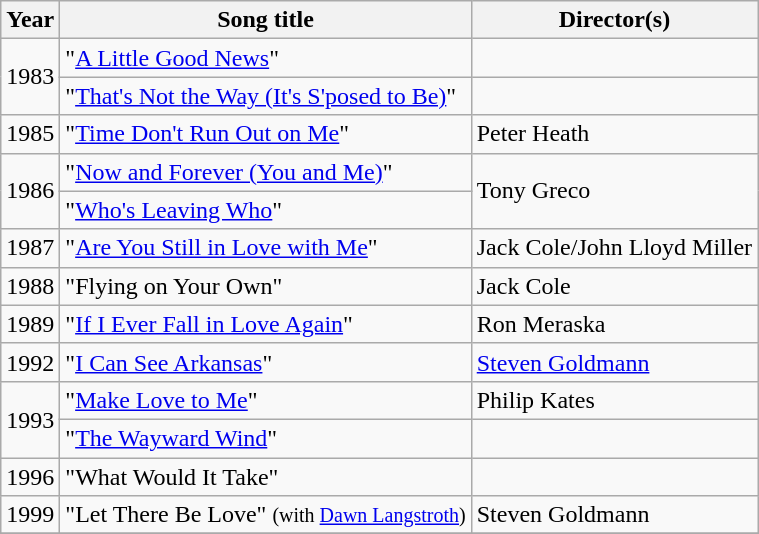<table class="wikitable">
<tr>
<th>Year</th>
<th>Song title</th>
<th>Director(s)</th>
</tr>
<tr>
<td rowspan="2">1983</td>
<td>"<a href='#'>A Little Good News</a>"</td>
<td></td>
</tr>
<tr>
<td>"<a href='#'>That's Not the Way (It's S'posed to Be)</a>"</td>
<td></td>
</tr>
<tr>
<td>1985</td>
<td>"<a href='#'>Time Don't Run Out on Me</a>"</td>
<td>Peter Heath</td>
</tr>
<tr>
<td rowspan="2">1986</td>
<td>"<a href='#'>Now and Forever (You and Me)</a>"</td>
<td rowspan="2">Tony Greco</td>
</tr>
<tr>
<td>"<a href='#'>Who's Leaving Who</a>"</td>
</tr>
<tr>
<td>1987</td>
<td>"<a href='#'>Are You Still in Love with Me</a>"</td>
<td>Jack Cole/John Lloyd Miller</td>
</tr>
<tr>
<td>1988</td>
<td>"Flying on Your Own"</td>
<td>Jack Cole</td>
</tr>
<tr>
<td>1989</td>
<td>"<a href='#'>If I Ever Fall in Love Again</a>"</td>
<td>Ron Meraska</td>
</tr>
<tr>
<td>1992</td>
<td>"<a href='#'>I Can See Arkansas</a>"</td>
<td><a href='#'>Steven Goldmann</a></td>
</tr>
<tr>
<td rowspan="2">1993</td>
<td>"<a href='#'>Make Love to Me</a>"</td>
<td>Philip Kates</td>
</tr>
<tr>
<td>"<a href='#'>The Wayward Wind</a>"</td>
<td></td>
</tr>
<tr>
<td>1996</td>
<td>"What Would It Take"</td>
<td></td>
</tr>
<tr>
<td>1999</td>
<td>"Let There Be Love" <small>(with <a href='#'>Dawn Langstroth</a>)</small></td>
<td>Steven Goldmann</td>
</tr>
<tr>
</tr>
</table>
